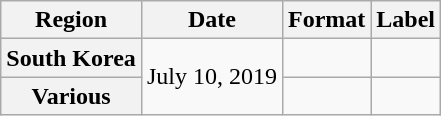<table class="wikitable plainrowheaders">
<tr>
<th>Region</th>
<th>Date</th>
<th>Format</th>
<th>Label</th>
</tr>
<tr>
<th scope="row">South Korea</th>
<td rowspan="2">July 10, 2019</td>
<td></td>
<td></td>
</tr>
<tr>
<th scope="row">Various </th>
<td></td>
<td></td>
</tr>
</table>
